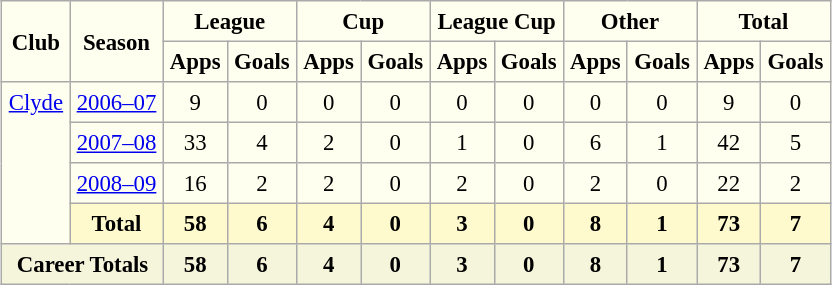<table border=1 align=center cellpadding=4 cellspacing=2 style="background: ivory; font-size: 95%; border: 1px #aaaaaa solid; border-collapse: collapse; clear:center">
<tr>
<th rowspan="2">Club</th>
<th rowspan="2">Season</th>
<th colspan="2">League</th>
<th colspan="2">Cup</th>
<th colspan="2">League Cup</th>
<th colspan="2">Other</th>
<th colspan="2">Total</th>
</tr>
<tr>
<th>Apps</th>
<th>Goals</th>
<th>Apps</th>
<th>Goals</th>
<th>Apps</th>
<th>Goals</th>
<th>Apps</th>
<th>Goals</th>
<th>Apps</th>
<th>Goals</th>
</tr>
<tr align=center>
<td rowspan="4" valign=top><a href='#'>Clyde</a></td>
<td><a href='#'>2006–07</a></td>
<td>9</td>
<td>0</td>
<td>0</td>
<td>0</td>
<td>0</td>
<td>0</td>
<td>0</td>
<td>0</td>
<td>9</td>
<td>0</td>
</tr>
<tr align=center>
<td><a href='#'>2007–08</a></td>
<td>33</td>
<td>4</td>
<td>2</td>
<td>0</td>
<td>1</td>
<td>0</td>
<td>6</td>
<td>1</td>
<td>42</td>
<td>5</td>
</tr>
<tr align=center>
<td><a href='#'>2008–09</a></td>
<td>16</td>
<td>2</td>
<td>2</td>
<td>0</td>
<td>2</td>
<td>0</td>
<td>2</td>
<td>0</td>
<td>22</td>
<td>2</td>
</tr>
<tr style="background:lemonchiffon">
<th>Total</th>
<th>58</th>
<th>6</th>
<th>4</th>
<th>0</th>
<th>3</th>
<th>0</th>
<th>8</th>
<th>1</th>
<th>73</th>
<th>7</th>
</tr>
<tr style="background:beige">
<th colspan="2">Career Totals</th>
<th>58</th>
<th>6</th>
<th>4</th>
<th>0</th>
<th>3</th>
<th>0</th>
<th>8</th>
<th>1</th>
<th>73</th>
<th>7</th>
</tr>
</table>
